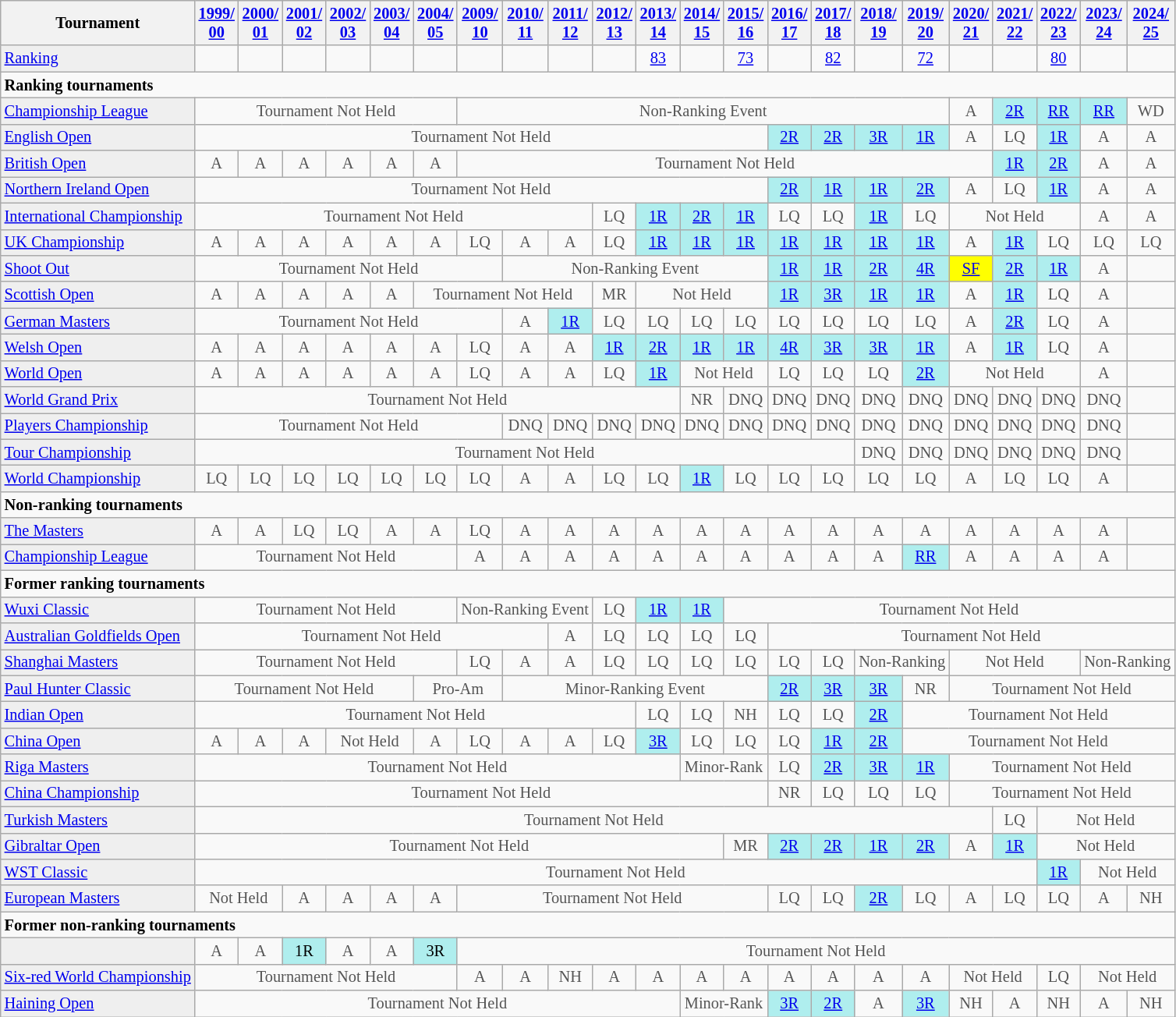<table class="wikitable" style="font-size:85%;">
<tr>
<th>Tournament</th>
<th><a href='#'>1999/<br>00</a></th>
<th><a href='#'>2000/<br>01</a></th>
<th><a href='#'>2001/<br>02</a></th>
<th><a href='#'>2002/<br>03</a></th>
<th><a href='#'>2003/<br>04</a></th>
<th><a href='#'>2004/<br>05</a></th>
<th><a href='#'>2009/<br>10</a></th>
<th><a href='#'>2010/<br>11</a></th>
<th><a href='#'>2011/<br>12</a></th>
<th><a href='#'>2012/<br>13</a></th>
<th><a href='#'>2013/<br>14</a></th>
<th><a href='#'>2014/<br>15</a></th>
<th><a href='#'>2015/<br>16</a></th>
<th><a href='#'>2016/<br>17</a></th>
<th><a href='#'>2017/<br>18</a></th>
<th><a href='#'>2018/<br>19</a></th>
<th><a href='#'>2019/<br>20</a></th>
<th><a href='#'>2020/<br>21</a></th>
<th><a href='#'>2021/<br>22</a></th>
<th><a href='#'>2022/<br>23</a></th>
<th><a href='#'>2023/<br>24</a></th>
<th><a href='#'>2024/<br>25</a></th>
</tr>
<tr>
<td style="background:#EFEFEF;"><a href='#'>Ranking</a></td>
<td align="center"></td>
<td align="center"></td>
<td align="center"></td>
<td align="center"></td>
<td align="center"></td>
<td align="center"></td>
<td align="center"></td>
<td align="center"></td>
<td align="center"></td>
<td align="center"></td>
<td align="center"><a href='#'>83</a></td>
<td align="center"></td>
<td align="center"><a href='#'>73</a></td>
<td align="center"></td>
<td align="center"><a href='#'>82</a></td>
<td align="center"></td>
<td align="center"><a href='#'>72</a></td>
<td align="center"></td>
<td align="center"></td>
<td align="center"><a href='#'>80</a></td>
<td align="center"></td>
<td align="center"></td>
</tr>
<tr>
<td colspan="30"><strong>Ranking tournaments</strong></td>
</tr>
<tr>
<td style="background:#EFEFEF;"><a href='#'>Championship League</a></td>
<td align="center" colspan="6" style="color:#555555;">Tournament Not Held</td>
<td align="center" colspan="11" style="color:#555555;">Non-Ranking Event</td>
<td align="center" style="color:#555555;">A</td>
<td align="center" style="background:#afeeee;"><a href='#'>2R</a></td>
<td align="center" style="background:#afeeee;"><a href='#'>RR</a></td>
<td align="center" style="background:#afeeee;"><a href='#'>RR</a></td>
<td align="center" style="color:#555555;">WD<br></td>
</tr>
<tr>
<td style="background:#EFEFEF;"><a href='#'>English Open</a></td>
<td align="center" colspan="13" style="color:#555555;">Tournament Not Held</td>
<td align="center" style="background:#afeeee;"><a href='#'>2R</a></td>
<td align="center" style="background:#afeeee;"><a href='#'>2R</a></td>
<td align="center" style="background:#afeeee;"><a href='#'>3R</a></td>
<td align="center" style="background:#afeeee;"><a href='#'>1R</a></td>
<td align="center" style="color:#555555;">A</td>
<td align="center" style="color:#555555;">LQ</td>
<td align="center" style="background:#afeeee;"><a href='#'>1R</a></td>
<td align="center" style="color:#555555;">A</td>
<td align="center" style="color:#555555;">A</td>
</tr>
<tr>
<td style="background:#EFEFEF;"><a href='#'>British Open</a></td>
<td align="center" style="color:#555555;">A</td>
<td align="center" style="color:#555555;">A</td>
<td align="center" style="color:#555555;">A</td>
<td align="center" style="color:#555555;">A</td>
<td align="center" style="color:#555555;">A</td>
<td align="center" style="color:#555555;">A</td>
<td align="center" colspan="12" style="color:#555555;">Tournament Not Held</td>
<td align="center" style="background:#afeeee;"><a href='#'>1R</a></td>
<td align="center" style="background:#afeeee;"><a href='#'>2R</a></td>
<td align="center" style="color:#555555;">A</td>
<td align="center" style="color:#555555;">A<br></td>
</tr>
<tr>
<td style="background:#EFEFEF;"><a href='#'>Northern Ireland Open</a></td>
<td align="center" colspan="13" style="color:#555555;">Tournament Not Held</td>
<td align="center" style="background:#afeeee;"><a href='#'>2R</a></td>
<td align="center" style="background:#afeeee;"><a href='#'>1R</a></td>
<td align="center" style="background:#afeeee;"><a href='#'>1R</a></td>
<td align="center" style="background:#afeeee;"><a href='#'>2R</a></td>
<td align="center" style="color:#555555;">A</td>
<td align="center" style="color:#555555;">LQ</td>
<td align="center" style="background:#afeeee;"><a href='#'>1R</a></td>
<td align="center" style="color:#555555;">A</td>
<td align="center" style="color:#555555;">A</td>
</tr>
<tr>
<td style="background:#EFEFEF;"><a href='#'>International Championship</a></td>
<td align="center" colspan="9" style="color:#555555;">Tournament Not Held</td>
<td align="center" style="color:#555555;">LQ</td>
<td align="center" style="background:#afeeee;"><a href='#'>1R</a></td>
<td align="center" style="background:#afeeee;"><a href='#'>2R</a></td>
<td align="center" style="background:#afeeee;"><a href='#'>1R</a></td>
<td align="center" style="color:#555555;">LQ</td>
<td align="center" style="color:#555555;">LQ</td>
<td align="center" style="background:#afeeee;"><a href='#'>1R</a></td>
<td align="center" style="color:#555555;">LQ</td>
<td align="center" colspan="3" style="color:#555555;">Not Held</td>
<td align="center" style="color:#555555;">A</td>
<td align="center" style="color:#555555;">A</td>
</tr>
<tr>
<td style="background:#EFEFEF;"><a href='#'>UK Championship</a></td>
<td align="center" style="color:#555555;">A</td>
<td align="center" style="color:#555555;">A</td>
<td align="center" style="color:#555555;">A</td>
<td align="center" style="color:#555555;">A</td>
<td align="center" style="color:#555555;">A</td>
<td align="center" style="color:#555555;">A</td>
<td align="center" style="color:#555555;">LQ</td>
<td align="center" style="color:#555555;">A</td>
<td align="center" style="color:#555555;">A</td>
<td align="center" style="color:#555555;">LQ</td>
<td align="center" style="background:#afeeee;"><a href='#'>1R</a></td>
<td align="center" style="background:#afeeee;"><a href='#'>1R</a></td>
<td align="center" style="background:#afeeee;"><a href='#'>1R</a></td>
<td align="center" style="background:#afeeee;"><a href='#'>1R</a></td>
<td align="center" style="background:#afeeee;"><a href='#'>1R</a></td>
<td align="center" style="background:#afeeee;"><a href='#'>1R</a></td>
<td align="center" style="background:#afeeee;"><a href='#'>1R</a></td>
<td align="center" style="color:#555555;">A</td>
<td align="center" style="background:#afeeee;"><a href='#'>1R</a></td>
<td align="center" style="color:#555555;">LQ</td>
<td align="center" style="color:#555555;">LQ</td>
<td align="center" style="color:#555555;">LQ</td>
</tr>
<tr>
<td style="background:#EFEFEF;"><a href='#'>Shoot Out</a></td>
<td align="center" colspan="7" style="color:#555555;">Tournament Not Held</td>
<td align="center" colspan="6" style="color:#555555;">Non-Ranking Event</td>
<td align="center" style="background:#afeeee;"><a href='#'>1R</a></td>
<td align="center" style="background:#afeeee;"><a href='#'>1R</a></td>
<td align="center" style="background:#afeeee;"><a href='#'>2R</a></td>
<td align="center" style="background:#afeeee;"><a href='#'>4R</a></td>
<td align="center" style="background:yellow;"><a href='#'>SF</a></td>
<td align="center" style="background:#afeeee;"><a href='#'>2R</a></td>
<td align="center" style="background:#afeeee;"><a href='#'>1R</a></td>
<td align="center" style="color:#555555;">A</td>
<td></td>
</tr>
<tr>
<td style="background:#EFEFEF;"><a href='#'>Scottish Open</a></td>
<td align="center" style="color:#555555;">A</td>
<td align="center" style="color:#555555;">A</td>
<td align="center" style="color:#555555;">A</td>
<td align="center" style="color:#555555;">A</td>
<td align="center" style="color:#555555;">A</td>
<td align="center" colspan="4" style="color:#555555;">Tournament Not Held</td>
<td align="center" style="color:#555555;">MR</td>
<td align="center" colspan="3" style="color:#555555;">Not Held</td>
<td align="center" style="background:#afeeee;"><a href='#'>1R</a></td>
<td align="center" style="background:#afeeee;"><a href='#'>3R</a></td>
<td align="center" style="background:#afeeee;"><a href='#'>1R</a></td>
<td align="center" style="background:#afeeee;"><a href='#'>1R</a></td>
<td align="center" style="color:#555555;">A</td>
<td align="center" style="background:#afeeee;"><a href='#'>1R</a></td>
<td align="center" style="color:#555555;">LQ</td>
<td align="center" style="color:#555555;">A</td>
<td></td>
</tr>
<tr>
<td style="background:#EFEFEF;"><a href='#'>German Masters</a></td>
<td align="center" colspan="7" style="color:#555555;">Tournament Not Held</td>
<td align="center" style="color:#555555;">A</td>
<td align="center" style="background:#afeeee;"><a href='#'>1R</a></td>
<td align="center" style="color:#555555;">LQ</td>
<td align="center" style="color:#555555;">LQ</td>
<td align="center" style="color:#555555;">LQ</td>
<td align="center" style="color:#555555;">LQ</td>
<td align="center" style="color:#555555;">LQ</td>
<td align="center" style="color:#555555;">LQ</td>
<td align="center" style="color:#555555;">LQ</td>
<td align="center" style="color:#555555;">LQ</td>
<td align="center" style="color:#555555;">A</td>
<td align="center" style="background:#afeeee;"><a href='#'>2R</a></td>
<td align="center" style="color:#555555;">LQ</td>
<td align="center" style="color:#555555;">A</td>
<td></td>
</tr>
<tr>
<td style="background:#EFEFEF;"><a href='#'>Welsh Open</a></td>
<td align="center" style="color:#555555;">A</td>
<td align="center" style="color:#555555;">A</td>
<td align="center" style="color:#555555;">A</td>
<td align="center" style="color:#555555;">A</td>
<td align="center" style="color:#555555;">A</td>
<td align="center" style="color:#555555;">A</td>
<td align="center" style="color:#555555;">LQ</td>
<td align="center" style="color:#555555;">A</td>
<td align="center" style="color:#555555;">A</td>
<td align="center" style="background:#afeeee;"><a href='#'>1R</a></td>
<td align="center" style="background:#afeeee;"><a href='#'>2R</a></td>
<td align="center" style="background:#afeeee;"><a href='#'>1R</a></td>
<td align="center" style="background:#afeeee;"><a href='#'>1R</a></td>
<td align="center" style="background:#afeeee;"><a href='#'>4R</a></td>
<td align="center" style="background:#afeeee;"><a href='#'>3R</a></td>
<td align="center" style="background:#afeeee;"><a href='#'>3R</a></td>
<td align="center" style="background:#afeeee;"><a href='#'>1R</a></td>
<td align="center" style="color:#555555;">A</td>
<td align="center" style="background:#afeeee;"><a href='#'>1R</a></td>
<td align="center" style="color:#555555;">LQ</td>
<td align="center" style="color:#555555;">A</td>
<td></td>
</tr>
<tr>
<td style="background:#EFEFEF;"><a href='#'>World Open</a></td>
<td align="center" style="color:#555555;">A</td>
<td align="center" style="color:#555555;">A</td>
<td align="center" style="color:#555555;">A</td>
<td align="center" style="color:#555555;">A</td>
<td align="center" style="color:#555555;">A</td>
<td align="center" style="color:#555555;">A</td>
<td align="center" style="color:#555555;">LQ</td>
<td align="center" style="color:#555555;">A</td>
<td align="center" style="color:#555555;">A</td>
<td align="center" style="color:#555555;">LQ</td>
<td align="center" style="background:#afeeee;"><a href='#'>1R</a></td>
<td align="center" colspan="2" style="color:#555555;">Not Held</td>
<td align="center" style="color:#555555;">LQ</td>
<td align="center" style="color:#555555;">LQ</td>
<td align="center" style="color:#555555;">LQ</td>
<td align="center" style="background:#afeeee;"><a href='#'>2R</a></td>
<td align="center" colspan="3" style="color:#555555;">Not Held</td>
<td align="center" style="color:#555555;">A</td>
<td></td>
</tr>
<tr>
<td style="background:#EFEFEF;"><a href='#'>World Grand Prix</a></td>
<td align="center" colspan="11" style="color:#555555;">Tournament Not Held</td>
<td align="center" style="color:#555555;">NR</td>
<td align="center" style="color:#555555;">DNQ</td>
<td align="center" style="color:#555555;">DNQ</td>
<td align="center" style="color:#555555;">DNQ</td>
<td align="center" style="color:#555555;">DNQ</td>
<td align="center" style="color:#555555;">DNQ</td>
<td align="center" style="color:#555555;">DNQ</td>
<td align="center" style="color:#555555;">DNQ</td>
<td align="center" style="color:#555555;">DNQ</td>
<td align="center" style="color:#555555;">DNQ</td>
<td></td>
</tr>
<tr>
<td style="background:#EFEFEF;"><a href='#'>Players Championship</a></td>
<td align="center" colspan="7" style="color:#555555;">Tournament Not Held</td>
<td align="center" style="color:#555555;">DNQ</td>
<td align="center" style="color:#555555;">DNQ</td>
<td align="center" style="color:#555555;">DNQ</td>
<td align="center" style="color:#555555;">DNQ</td>
<td align="center" style="color:#555555;">DNQ</td>
<td align="center" style="color:#555555;">DNQ</td>
<td align="center" style="color:#555555;">DNQ</td>
<td align="center" style="color:#555555;">DNQ</td>
<td align="center" style="color:#555555;">DNQ</td>
<td align="center" style="color:#555555;">DNQ</td>
<td align="center" style="color:#555555;">DNQ</td>
<td align="center" style="color:#555555;">DNQ</td>
<td align="center" style="color:#555555;">DNQ</td>
<td align="center" style="color:#555555;">DNQ</td>
<td></td>
</tr>
<tr>
<td style="background:#EFEFEF;"><a href='#'>Tour Championship</a></td>
<td align="center" colspan="15" style="color:#555555;">Tournament Not Held</td>
<td align="center" style="color:#555555;">DNQ</td>
<td align="center" style="color:#555555;">DNQ</td>
<td align="center" style="color:#555555;">DNQ</td>
<td align="center" style="color:#555555;">DNQ</td>
<td align="center" style="color:#555555;">DNQ</td>
<td align="center" style="color:#555555;">DNQ</td>
<td></td>
</tr>
<tr>
<td style="background:#EFEFEF;"><a href='#'>World Championship</a></td>
<td align="center" style="color:#555555;">LQ</td>
<td align="center" style="color:#555555;">LQ</td>
<td align="center" style="color:#555555;">LQ</td>
<td align="center" style="color:#555555;">LQ</td>
<td align="center" style="color:#555555;">LQ</td>
<td align="center" style="color:#555555;">LQ</td>
<td align="center" style="color:#555555;">LQ</td>
<td align="center" style="color:#555555;">A</td>
<td align="center" style="color:#555555;">A</td>
<td align="center" style="color:#555555;">LQ</td>
<td align="center" style="color:#555555;">LQ</td>
<td align="center" style="background:#afeeee;"><a href='#'>1R</a></td>
<td align="center" style="color:#555555;">LQ</td>
<td align="center" style="color:#555555;">LQ</td>
<td align="center" style="color:#555555;">LQ</td>
<td align="center" style="color:#555555;">LQ</td>
<td align="center" style="color:#555555;">LQ</td>
<td align="center" style="color:#555555;">A</td>
<td align="center" style="color:#555555;">LQ</td>
<td align="center" style="color:#555555;">LQ</td>
<td align="center" style="color:#555555;">A</td>
<td></td>
</tr>
<tr>
<td colspan="30"><strong>Non-ranking tournaments</strong></td>
</tr>
<tr>
<td style="background:#EFEFEF;"><a href='#'>The Masters</a></td>
<td align="center" style="color:#555555;">A</td>
<td align="center" style="color:#555555;">A</td>
<td align="center" style="color:#555555;">LQ</td>
<td align="center" style="color:#555555;">LQ</td>
<td align="center" style="color:#555555;">A</td>
<td align="center" style="color:#555555;">A</td>
<td align="center" style="color:#555555;">LQ</td>
<td align="center" style="color:#555555;">A</td>
<td align="center" style="color:#555555;">A</td>
<td align="center" style="color:#555555;">A</td>
<td align="center" style="color:#555555;">A</td>
<td align="center" style="color:#555555;">A</td>
<td align="center" style="color:#555555;">A</td>
<td align="center" style="color:#555555;">A</td>
<td align="center" style="color:#555555;">A</td>
<td align="center" style="color:#555555;">A</td>
<td align="center" style="color:#555555;">A</td>
<td align="center" style="color:#555555;">A</td>
<td align="center" style="color:#555555;">A</td>
<td align="center" style="color:#555555;">A</td>
<td align="center" style="color:#555555;">A</td>
<td></td>
</tr>
<tr>
<td style="background:#EFEFEF;"><a href='#'>Championship League</a></td>
<td align="center" colspan="6" style="color:#555555;">Tournament Not Held</td>
<td align="center" style="color:#555555;">A</td>
<td align="center" style="color:#555555;">A</td>
<td align="center" style="color:#555555;">A</td>
<td align="center" style="color:#555555;">A</td>
<td align="center" style="color:#555555;">A</td>
<td align="center" style="color:#555555;">A</td>
<td align="center" style="color:#555555;">A</td>
<td align="center" style="color:#555555;">A</td>
<td align="center" style="color:#555555;">A</td>
<td align="center" style="color:#555555;">A</td>
<td align="center" style="background:#afeeee;"><a href='#'>RR</a></td>
<td align="center" style="color:#555555;">A</td>
<td align="center" style="color:#555555;">A</td>
<td align="center" style="color:#555555;">A</td>
<td align="center" style="color:#555555;">A</td>
<td></td>
</tr>
<tr>
<td colspan="30"><strong>Former ranking tournaments</strong></td>
</tr>
<tr>
<td style="background:#EFEFEF;"><a href='#'>Wuxi Classic</a></td>
<td align="center" colspan="6" style="color:#555555;">Tournament Not Held</td>
<td align="center" colspan="3" style="color:#555555;">Non-Ranking Event</td>
<td align="center" style="color:#555555;">LQ</td>
<td align="center" style="background:#afeeee;"><a href='#'>1R</a></td>
<td align="center" style="background:#afeeee;"><a href='#'>1R</a></td>
<td align="center" colspan="30" style="color:#555555;">Tournament Not Held</td>
</tr>
<tr>
<td style="background:#EFEFEF;"><a href='#'>Australian Goldfields Open</a></td>
<td align="center" colspan="8" style="color:#555555;">Tournament Not Held</td>
<td align="center" style="color:#555555;">A</td>
<td align="center" style="color:#555555;">LQ</td>
<td align="center" style="color:#555555;">LQ</td>
<td align="center" style="color:#555555;">LQ</td>
<td align="center" style="color:#555555;">LQ</td>
<td align="center" colspan="30" style="color:#555555;">Tournament Not Held</td>
</tr>
<tr>
<td style="background:#EFEFEF;"><a href='#'>Shanghai Masters</a></td>
<td align="center" colspan="6" style="color:#555555;">Tournament Not Held</td>
<td align="center" style="color:#555555;">LQ</td>
<td align="center" style="color:#555555;">A</td>
<td align="center" style="color:#555555;">A</td>
<td align="center" style="color:#555555;">LQ</td>
<td align="center" style="color:#555555;">LQ</td>
<td align="center" style="color:#555555;">LQ</td>
<td align="center" style="color:#555555;">LQ</td>
<td align="center" style="color:#555555;">LQ</td>
<td align="center" style="color:#555555;">LQ</td>
<td align="center" colspan="2" style="color:#555555;">Non-Ranking</td>
<td align="center" colspan="3" style="color:#555555;">Not Held</td>
<td align="center" colspan="2" style="color:#555555;">Non-Ranking</td>
</tr>
<tr>
<td style="background:#EFEFEF;"><a href='#'>Paul Hunter Classic</a></td>
<td align="center" colspan="5" style="color:#555555;">Tournament Not Held</td>
<td align="center" colspan="2" style="color:#555555;">Pro-Am</td>
<td align="center" colspan="6" style="color:#555555;">Minor-Ranking Event</td>
<td align="center" style="background:#afeeee;"><a href='#'>2R</a></td>
<td align="center" style="background:#afeeee;"><a href='#'>3R</a></td>
<td align="center" style="background:#afeeee;"><a href='#'>3R</a></td>
<td align="center" style="color:#555555;">NR</td>
<td align="center" colspan="30" style="color:#555555;">Tournament Not Held</td>
</tr>
<tr>
<td style="background:#EFEFEF;"><a href='#'>Indian Open</a></td>
<td align="center" colspan="10" style="color:#555555;">Tournament Not Held</td>
<td align="center" style="color:#555555;">LQ</td>
<td align="center" style="color:#555555;">LQ</td>
<td align="center" style="color:#555555;">NH</td>
<td align="center" style="color:#555555;">LQ</td>
<td align="center" style="color:#555555;">LQ</td>
<td align="center" style="background:#afeeee;"><a href='#'>2R</a></td>
<td align="center" colspan="30" style="color:#555555;">Tournament Not Held</td>
</tr>
<tr>
<td style="background:#EFEFEF;"><a href='#'>China Open</a></td>
<td align="center" style="color:#555555;">A</td>
<td align="center" style="color:#555555;">A</td>
<td align="center" style="color:#555555;">A</td>
<td align="center" colspan="2" style="color:#555555;">Not Held</td>
<td align="center" style="color:#555555;">A</td>
<td align="center" style="color:#555555;">LQ</td>
<td align="center" style="color:#555555;">A</td>
<td align="center" style="color:#555555;">A</td>
<td align="center" style="color:#555555;">LQ</td>
<td align="center" style="background:#afeeee;"><a href='#'>3R</a></td>
<td align="center" style="color:#555555;">LQ</td>
<td align="center" style="color:#555555;">LQ</td>
<td align="center" style="color:#555555;">LQ</td>
<td align="center" style="background:#afeeee;"><a href='#'>1R</a></td>
<td align="center" style="background:#afeeee;"><a href='#'>2R</a></td>
<td align="center" colspan="30" style="color:#555555;">Tournament Not Held</td>
</tr>
<tr>
<td style="background:#EFEFEF;"><a href='#'>Riga Masters</a></td>
<td align="center" colspan="11" style="color:#555555;">Tournament Not Held</td>
<td align="center" colspan="2" style="color:#555555;">Minor-Rank</td>
<td align="center" style="color:#555555;">LQ</td>
<td align="center" style="background:#afeeee;"><a href='#'>2R</a></td>
<td align="center" style="background:#afeeee;"><a href='#'>3R</a></td>
<td align="center" style="background:#afeeee;"><a href='#'>1R</a></td>
<td align="center" colspan="30" style="color:#555555;">Tournament Not Held</td>
</tr>
<tr>
<td style="background:#EFEFEF;"><a href='#'>China Championship</a></td>
<td align="center" colspan="13" style="color:#555555;">Tournament Not Held</td>
<td align="center" style="color:#555555;">NR</td>
<td align="center" style="color:#555555;">LQ</td>
<td align="center" style="color:#555555;">LQ</td>
<td align="center" style="color:#555555;">LQ</td>
<td align="center" colspan="30" style="color:#555555;">Tournament Not Held</td>
</tr>
<tr>
<td style="background:#EFEFEF;"><a href='#'>Turkish Masters</a></td>
<td align="center" colspan="18" style="color:#555555;">Tournament Not Held</td>
<td align="center" style="color:#555555;">LQ</td>
<td align="center" colspan="3" style="color:#555555;">Not Held</td>
</tr>
<tr>
<td style="background:#EFEFEF;"><a href='#'>Gibraltar Open</a></td>
<td align="center" colspan="12" style="color:#555555;">Tournament Not Held</td>
<td align="center" style="color:#555555;">MR</td>
<td align="center" style="background:#afeeee;"><a href='#'>2R</a></td>
<td align="center" style="background:#afeeee;"><a href='#'>2R</a></td>
<td align="center" style="background:#afeeee;"><a href='#'>1R</a></td>
<td align="center" style="background:#afeeee;"><a href='#'>2R</a></td>
<td align="center" style="color:#555555;">A</td>
<td align="center" style="background:#afeeee;"><a href='#'>1R</a></td>
<td align="center" colspan="3" style="color:#555555;">Not Held</td>
</tr>
<tr>
<td style="background:#EFEFEF;"><a href='#'>WST Classic</a></td>
<td align="center" colspan="19" style="color:#555555;">Tournament Not Held</td>
<td align="center" style="background:#afeeee;"><a href='#'>1R</a></td>
<td align="center" colspan="2" style="color:#555555;">Not Held</td>
</tr>
<tr>
<td style="background:#EFEFEF;"><a href='#'>European Masters</a></td>
<td align="center" colspan="2" style="color:#555555;">Not Held</td>
<td align="center" style="color:#555555;">A</td>
<td align="center" style="color:#555555;">A</td>
<td align="center" style="color:#555555;">A</td>
<td align="center" style="color:#555555;">A</td>
<td align="center" colspan="7" style="color:#555555;">Tournament Not Held</td>
<td align="center" style="color:#555555;">LQ</td>
<td align="center" style="color:#555555;">LQ</td>
<td align="center" style="background:#afeeee;"><a href='#'>2R</a></td>
<td align="center" style="color:#555555;">LQ</td>
<td align="center" style="color:#555555;">A</td>
<td align="center" style="color:#555555;">LQ</td>
<td align="center" style="color:#555555;">LQ</td>
<td align="center" style="color:#555555;">A</td>
<td align="center" style="color:#555555;">NH</td>
</tr>
<tr>
<td colspan="30"><strong>Former non-ranking tournaments</strong></td>
</tr>
<tr>
<td style="background:#EFEFEF;"></td>
<td align="center" style="color:#555555;">A</td>
<td align="center" style="color:#555555;">A</td>
<td align="center" style="background:#afeeee;">1R</td>
<td align="center" style="color:#555555;">A</td>
<td align="center" style="color:#555555;">A</td>
<td align="center" style="background:#afeeee;">3R</td>
<td align="center" colspan="30" style="color:#555555;">Tournament Not Held</td>
</tr>
<tr>
<td style="background:#EFEFEF;"><a href='#'>Six-red World Championship</a></td>
<td align="center" colspan="6" style="color:#555555;">Tournament Not Held</td>
<td align="center" style="color:#555555;">A</td>
<td align="center" style="color:#555555;">A</td>
<td align="center" style="color:#555555;">NH</td>
<td align="center" style="color:#555555;">A</td>
<td align="center" style="color:#555555;">A</td>
<td align="center" style="color:#555555;">A</td>
<td align="center" style="color:#555555;">A</td>
<td align="center" style="color:#555555;">A</td>
<td align="center" style="color:#555555;">A</td>
<td align="center" style="color:#555555;">A</td>
<td align="center" style="color:#555555;">A</td>
<td align="center" colspan="2" style="color:#555555;">Not Held</td>
<td align="center" style="color:#555555;">LQ</td>
<td align="center" colspan="2" style="color:#555555;">Not Held</td>
</tr>
<tr>
<td style="background:#EFEFEF;"><a href='#'>Haining Open</a></td>
<td align="center" colspan="11" style="color:#555555;">Tournament Not Held</td>
<td align="center" colspan="2" style="color:#555555;">Minor-Rank</td>
<td align="center" style="background:#afeeee;"><a href='#'>3R</a></td>
<td align="center" style="background:#afeeee;"><a href='#'>2R</a></td>
<td align="center" style="color:#555555;">A</td>
<td align="center" style="background:#afeeee;"><a href='#'>3R</a></td>
<td align="center" style="color:#555555;">NH</td>
<td align="center" style="color:#555555;">A</td>
<td align="center" style="color:#555555;">NH</td>
<td align="center" style="color:#555555;">A</td>
<td align="center" style="color:#555555;">NH</td>
</tr>
</table>
